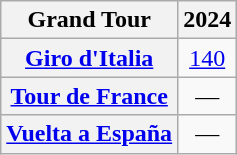<table class="wikitable plainrowheaders">
<tr>
<th>Grand Tour</th>
<th>2024</th>
</tr>
<tr style="text-align:center;">
<th scope="row"> <a href='#'>Giro d'Italia</a></th>
<td><a href='#'>140</a></td>
</tr>
<tr style="text-align:center;">
<th scope="row"> <a href='#'>Tour de France</a></th>
<td>—</td>
</tr>
<tr style="text-align:center;">
<th scope="row"> <a href='#'>Vuelta a España</a></th>
<td>—</td>
</tr>
</table>
